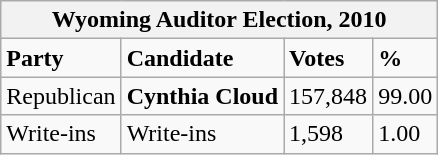<table class="wikitable">
<tr>
<th colspan="4">Wyoming Auditor Election, 2010</th>
</tr>
<tr>
<td><strong>Party</strong></td>
<td><strong>Candidate</strong></td>
<td><strong>Votes</strong></td>
<td><strong>%</strong></td>
</tr>
<tr>
<td>Republican</td>
<td><strong>Cynthia Cloud</strong></td>
<td>157,848</td>
<td>99.00</td>
</tr>
<tr>
<td>Write-ins</td>
<td>Write-ins</td>
<td>1,598</td>
<td>1.00</td>
</tr>
</table>
